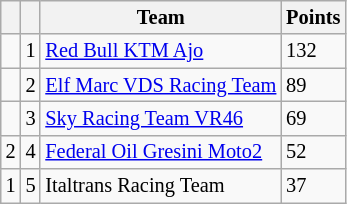<table class="wikitable" style="font-size: 85%;">
<tr>
<th></th>
<th></th>
<th>Team</th>
<th>Points</th>
</tr>
<tr>
<td></td>
<td align=center>1</td>
<td> <a href='#'>Red Bull KTM Ajo</a></td>
<td align=left>132</td>
</tr>
<tr>
<td></td>
<td align=center>2</td>
<td> <a href='#'>Elf Marc VDS Racing Team</a></td>
<td align=left>89</td>
</tr>
<tr>
<td></td>
<td align=center>3</td>
<td> <a href='#'>Sky Racing Team VR46</a></td>
<td align=left>69</td>
</tr>
<tr>
<td> 2</td>
<td align=center>4</td>
<td> <a href='#'>Federal Oil Gresini Moto2</a></td>
<td align=left>52</td>
</tr>
<tr>
<td> 1</td>
<td align=center>5</td>
<td> Italtrans Racing Team</td>
<td align=left>37</td>
</tr>
</table>
